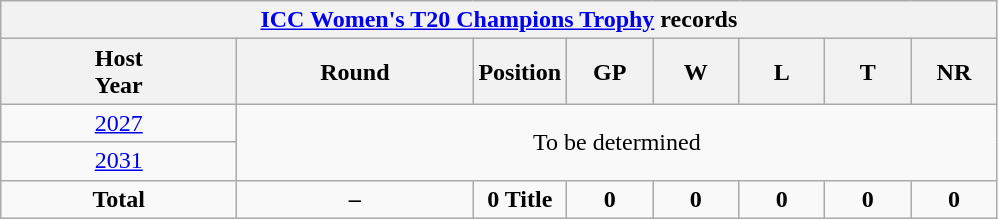<table class="wikitable" style="text-align: center; width=900px;">
<tr>
<th colspan=9><a href='#'>ICC Women's T20 Champions Trophy</a> records</th>
</tr>
<tr>
<th width=150>Host<br>Year</th>
<th width=150>Round</th>
<th width=50>Position</th>
<th width=50>GP</th>
<th width=50>W</th>
<th width=50>L</th>
<th width=50>T</th>
<th width=50>NR</th>
</tr>
<tr>
<td> <a href='#'>2027</a></td>
<td colspan=8 rowspan=2>To be determined</td>
</tr>
<tr>
<td> <a href='#'>2031</a></td>
</tr>
<tr>
<td><strong>Total</strong></td>
<td><strong>–</strong></td>
<td><strong>0 Title</strong></td>
<td><strong>0</strong></td>
<td><strong>0</strong></td>
<td><strong>0</strong></td>
<td><strong>0</strong></td>
<td><strong>0</strong></td>
</tr>
</table>
